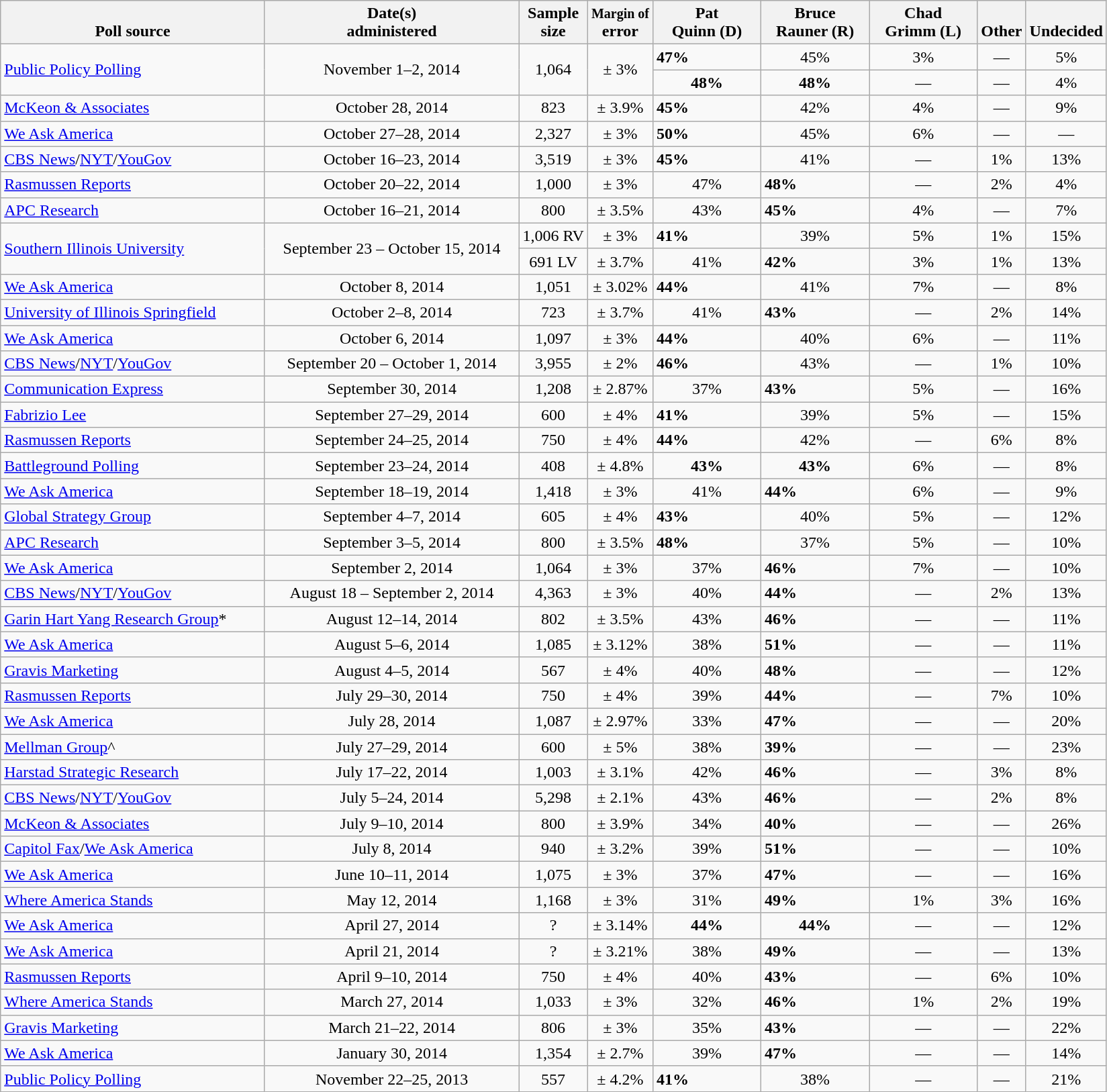<table class="wikitable">
<tr valign= bottom>
<th style="width:255px;">Poll source</th>
<th style="width:245px;">Date(s)<br>administered</th>
<th class=small>Sample<br>size</th>
<th><small>Margin of</small><br>error</th>
<th style="width:100px;">Pat<br>Quinn (D)</th>
<th style="width:100px;">Bruce<br>Rauner (R)</th>
<th style="width:100px;">Chad<br>Grimm (L)</th>
<th style="width:40px;">Other</th>
<th style="width:40px;">Undecided</th>
</tr>
<tr>
<td rowspan=2><a href='#'>Public Policy Polling</a></td>
<td style="text-align:center;" rowspan="2">November 1–2, 2014</td>
<td style="text-align:center;" rowspan="2">1,064</td>
<td style="text-align:center;" rowspan="2">± 3%</td>
<td><strong>47%</strong></td>
<td align=center>45%</td>
<td align=center>3%</td>
<td align=center>—</td>
<td align=center>5%</td>
</tr>
<tr>
<td align=center><strong>48%</strong></td>
<td align=center><strong>48%</strong></td>
<td align=center>—</td>
<td align=center>—</td>
<td align=center>4%</td>
</tr>
<tr>
<td><a href='#'>McKeon & Associates</a></td>
<td align=center>October 28, 2014</td>
<td align=center>823</td>
<td align=center>± 3.9%</td>
<td><strong>45%</strong></td>
<td align=center>42%</td>
<td align=center>4%</td>
<td align=center>—</td>
<td align=center>9%</td>
</tr>
<tr>
<td><a href='#'>We Ask America</a></td>
<td align=center>October 27–28, 2014</td>
<td align=center>2,327</td>
<td align=center>± 3%</td>
<td><strong>50%</strong></td>
<td align=center>45%</td>
<td align=center>6%</td>
<td align=center>—</td>
<td align=center>—</td>
</tr>
<tr>
<td><a href='#'>CBS News</a>/<a href='#'>NYT</a>/<a href='#'>YouGov</a></td>
<td align=center>October 16–23, 2014</td>
<td align=center>3,519</td>
<td align=center>± 3%</td>
<td><strong>45%</strong></td>
<td align=center>41%</td>
<td align=center>—</td>
<td align=center>1%</td>
<td align=center>13%</td>
</tr>
<tr>
<td><a href='#'>Rasmussen Reports</a></td>
<td align=center>October 20–22, 2014</td>
<td align=center>1,000</td>
<td align=center>± 3%</td>
<td align=center>47%</td>
<td><strong>48%</strong></td>
<td align=center>—</td>
<td align=center>2%</td>
<td align=center>4%</td>
</tr>
<tr>
<td><a href='#'>APC Research</a></td>
<td align=center>October 16–21, 2014</td>
<td align=center>800</td>
<td align=center>± 3.5%</td>
<td align=center>43%</td>
<td><strong>45%</strong></td>
<td align=center>4%</td>
<td align=center>—</td>
<td align=center>7%</td>
</tr>
<tr>
<td rowspan=2><a href='#'>Southern Illinois University</a></td>
<td style="text-align:center;" rowspan="2">September 23 – October 15, 2014</td>
<td align=center>1,006 RV</td>
<td align=center>± 3%</td>
<td><strong>41%</strong></td>
<td align=center>39%</td>
<td align=center>5%</td>
<td align=center>1%</td>
<td align=center>15%</td>
</tr>
<tr>
<td align=center>691 LV</td>
<td align=center>± 3.7%</td>
<td align=center>41%</td>
<td><strong>42%</strong></td>
<td align=center>3%</td>
<td align=center>1%</td>
<td align=center>13%</td>
</tr>
<tr>
<td><a href='#'>We Ask America</a></td>
<td align=center>October 8, 2014</td>
<td align=center>1,051</td>
<td align=center>± 3.02%</td>
<td><strong>44%</strong></td>
<td align=center>41%</td>
<td align=center>7%</td>
<td align=center>—</td>
<td align=center>8%</td>
</tr>
<tr>
<td><a href='#'>University of Illinois Springfield</a></td>
<td align=center>October 2–8, 2014</td>
<td align=center>723</td>
<td align=center>± 3.7%</td>
<td align=center>41%</td>
<td><strong>43%</strong></td>
<td align=center>—</td>
<td align=center>2%</td>
<td align=center>14%</td>
</tr>
<tr>
<td><a href='#'>We Ask America</a></td>
<td align=center>October 6, 2014</td>
<td align=center>1,097</td>
<td align=center>± 3%</td>
<td><strong>44%</strong></td>
<td align=center>40%</td>
<td align=center>6%</td>
<td align=center>—</td>
<td align=center>11%</td>
</tr>
<tr>
<td><a href='#'>CBS News</a>/<a href='#'>NYT</a>/<a href='#'>YouGov</a></td>
<td align=center>September 20 – October 1, 2014</td>
<td align=center>3,955</td>
<td align=center>± 2%</td>
<td><strong>46%</strong></td>
<td align=center>43%</td>
<td align=center>—</td>
<td align=center>1%</td>
<td align=center>10%</td>
</tr>
<tr>
<td><a href='#'>Communication Express</a></td>
<td align=center>September 30, 2014</td>
<td align=center>1,208</td>
<td align=center>± 2.87%</td>
<td align=center>37%</td>
<td><strong>43%</strong></td>
<td align=center>5%</td>
<td align=center>—</td>
<td align=center>16%</td>
</tr>
<tr>
<td><a href='#'>Fabrizio Lee</a></td>
<td align=center>September 27–29, 2014</td>
<td align=center>600</td>
<td align=center>± 4%</td>
<td><strong>41%</strong></td>
<td align=center>39%</td>
<td align=center>5%</td>
<td align=center>—</td>
<td align=center>15%</td>
</tr>
<tr>
<td><a href='#'>Rasmussen Reports</a></td>
<td align=center>September 24–25, 2014</td>
<td align=center>750</td>
<td align=center>± 4%</td>
<td><strong>44%</strong></td>
<td align=center>42%</td>
<td align=center>—</td>
<td align=center>6%</td>
<td align=center>8%</td>
</tr>
<tr>
<td><a href='#'>Battleground Polling</a></td>
<td align=center>September 23–24, 2014</td>
<td align=center>408</td>
<td align=center>± 4.8%</td>
<td align=center><strong>43%</strong></td>
<td align=center><strong>43%</strong></td>
<td align=center>6%</td>
<td align=center>—</td>
<td align=center>8%</td>
</tr>
<tr>
<td><a href='#'>We Ask America</a></td>
<td align=center>September 18–19, 2014</td>
<td align=center>1,418</td>
<td align=center>± 3%</td>
<td align=center>41%</td>
<td><strong>44%</strong></td>
<td align=center>6%</td>
<td align=center>—</td>
<td align=center>9%</td>
</tr>
<tr>
<td><a href='#'>Global Strategy Group</a></td>
<td align=center>September 4–7, 2014</td>
<td align=center>605</td>
<td align=center>± 4%</td>
<td><strong>43%</strong></td>
<td align=center>40%</td>
<td align=center>5%</td>
<td align=center>—</td>
<td align=center>12%</td>
</tr>
<tr>
<td><a href='#'>APC Research</a></td>
<td align=center>September 3–5, 2014</td>
<td align=center>800</td>
<td align=center>± 3.5%</td>
<td><strong>48%</strong></td>
<td align=center>37%</td>
<td align=center>5%</td>
<td align=center>—</td>
<td align=center>10%</td>
</tr>
<tr>
<td><a href='#'>We Ask America</a></td>
<td align=center>September 2, 2014</td>
<td align=center>1,064</td>
<td align=center>± 3%</td>
<td align=center>37%</td>
<td><strong>46%</strong></td>
<td align=center>7%</td>
<td align=center>—</td>
<td align=center>10%</td>
</tr>
<tr>
<td><a href='#'>CBS News</a>/<a href='#'>NYT</a>/<a href='#'>YouGov</a></td>
<td align=center>August 18 – September 2, 2014</td>
<td align=center>4,363</td>
<td align=center>± 3%</td>
<td align=center>40%</td>
<td><strong>44%</strong></td>
<td align=center>—</td>
<td align=center>2%</td>
<td align=center>13%</td>
</tr>
<tr>
<td><a href='#'>Garin Hart Yang Research Group</a>*</td>
<td align=center>August 12–14, 2014</td>
<td align=center>802</td>
<td align=center>± 3.5%</td>
<td align=center>43%</td>
<td><strong>46%</strong></td>
<td align=center>—</td>
<td align=center>—</td>
<td align=center>11%</td>
</tr>
<tr>
<td><a href='#'>We Ask America</a></td>
<td align=center>August 5–6, 2014</td>
<td align=center>1,085</td>
<td align=center>± 3.12%</td>
<td align=center>38%</td>
<td><strong>51%</strong></td>
<td align=center>—</td>
<td align=center>—</td>
<td align=center>11%</td>
</tr>
<tr>
<td><a href='#'>Gravis Marketing</a></td>
<td align=center>August 4–5, 2014</td>
<td align=center>567</td>
<td align=center>± 4%</td>
<td align=center>40%</td>
<td><strong>48%</strong></td>
<td align=center>—</td>
<td align=center>—</td>
<td align=center>12%</td>
</tr>
<tr>
<td><a href='#'>Rasmussen Reports</a></td>
<td align=center>July 29–30, 2014</td>
<td align=center>750</td>
<td align=center>± 4%</td>
<td align=center>39%</td>
<td><strong>44%</strong></td>
<td align=center>—</td>
<td align=center>7%</td>
<td align=center>10%</td>
</tr>
<tr>
<td><a href='#'>We Ask America</a></td>
<td align=center>July 28, 2014</td>
<td align=center>1,087</td>
<td align=center>± 2.97%</td>
<td align=center>33%</td>
<td><strong>47%</strong></td>
<td align=center>—</td>
<td align=center>—</td>
<td align=center>20%</td>
</tr>
<tr>
<td><a href='#'>Mellman Group</a>^</td>
<td align=center>July 27–29, 2014</td>
<td align=center>600</td>
<td align=center>± 5%</td>
<td align=center>38%</td>
<td><strong>39%</strong></td>
<td align=center>—</td>
<td align=center>—</td>
<td align=center>23%</td>
</tr>
<tr>
<td><a href='#'>Harstad Strategic Research</a></td>
<td align=center>July 17–22, 2014</td>
<td align=center>1,003</td>
<td align=center>± 3.1%</td>
<td align=center>42%</td>
<td><strong>46%</strong></td>
<td align=center>—</td>
<td align=center>3%</td>
<td align=center>8%</td>
</tr>
<tr>
<td><a href='#'>CBS News</a>/<a href='#'>NYT</a>/<a href='#'>YouGov</a></td>
<td align=center>July 5–24, 2014</td>
<td align=center>5,298</td>
<td align=center>± 2.1%</td>
<td align=center>43%</td>
<td><strong>46%</strong></td>
<td align=center>—</td>
<td align=center>2%</td>
<td align=center>8%</td>
</tr>
<tr>
<td><a href='#'>McKeon & Associates</a></td>
<td align=center>July 9–10, 2014</td>
<td align=center>800</td>
<td align=center>± 3.9%</td>
<td align=center>34%</td>
<td><strong>40%</strong></td>
<td align=center>—</td>
<td align=center>—</td>
<td align=center>26%</td>
</tr>
<tr>
<td><a href='#'>Capitol Fax</a>/<a href='#'>We Ask America</a></td>
<td align=center>July 8, 2014</td>
<td align=center>940</td>
<td align=center>± 3.2%</td>
<td align=center>39%</td>
<td><strong>51%</strong></td>
<td align=center>—</td>
<td align=center>—</td>
<td align=center>10%</td>
</tr>
<tr>
<td><a href='#'>We Ask America</a></td>
<td align=center>June 10–11, 2014</td>
<td align=center>1,075</td>
<td align=center>± 3%</td>
<td align=center>37%</td>
<td><strong>47%</strong></td>
<td align=center>—</td>
<td align=center>—</td>
<td align=center>16%</td>
</tr>
<tr>
<td><a href='#'>Where America Stands</a></td>
<td align=center>May 12, 2014</td>
<td align=center>1,168</td>
<td align=center>± 3%</td>
<td align=center>31%</td>
<td><strong>49%</strong></td>
<td align=center>1%</td>
<td align=center>3%</td>
<td align=center>16%</td>
</tr>
<tr>
<td><a href='#'>We Ask America</a></td>
<td align=center>April 27, 2014</td>
<td align=center>?</td>
<td align=center>± 3.14%</td>
<td align=center><strong>44%</strong></td>
<td align=center><strong>44%</strong></td>
<td align=center>—</td>
<td align=center>—</td>
<td align=center>12%</td>
</tr>
<tr>
<td><a href='#'>We Ask America</a></td>
<td align=center>April 21, 2014</td>
<td align=center>?</td>
<td align=center>± 3.21%</td>
<td align=center>38%</td>
<td><strong>49%</strong></td>
<td align=center>—</td>
<td align=center>—</td>
<td align=center>13%</td>
</tr>
<tr>
<td><a href='#'>Rasmussen Reports</a></td>
<td align=center>April 9–10, 2014</td>
<td align=center>750</td>
<td align=center>± 4%</td>
<td align=center>40%</td>
<td><strong>43%</strong></td>
<td align=center>—</td>
<td align=center>6%</td>
<td align=center>10%</td>
</tr>
<tr>
<td><a href='#'>Where America Stands</a></td>
<td align=center>March 27, 2014</td>
<td align=center>1,033</td>
<td align=center>± 3%</td>
<td align=center>32%</td>
<td><strong>46%</strong></td>
<td align=center>1%</td>
<td align=center>2%</td>
<td align=center>19%</td>
</tr>
<tr>
<td><a href='#'>Gravis Marketing</a></td>
<td align=center>March 21–22, 2014</td>
<td align=center>806</td>
<td align=center>± 3%</td>
<td align=center>35%</td>
<td><strong>43%</strong></td>
<td align=center>—</td>
<td align=center>—</td>
<td align=center>22%</td>
</tr>
<tr>
<td><a href='#'>We Ask America</a></td>
<td align=center>January 30, 2014</td>
<td align=center>1,354</td>
<td align=center>± 2.7%</td>
<td align=center>39%</td>
<td><strong>47%</strong></td>
<td align=center>—</td>
<td align=center>—</td>
<td align=center>14%</td>
</tr>
<tr>
<td><a href='#'>Public Policy Polling</a></td>
<td align=center>November 22–25, 2013</td>
<td align=center>557</td>
<td align=center>± 4.2%</td>
<td><strong>41%</strong></td>
<td align=center>38%</td>
<td align=center>—</td>
<td align=center>—</td>
<td align=center>21%</td>
</tr>
</table>
